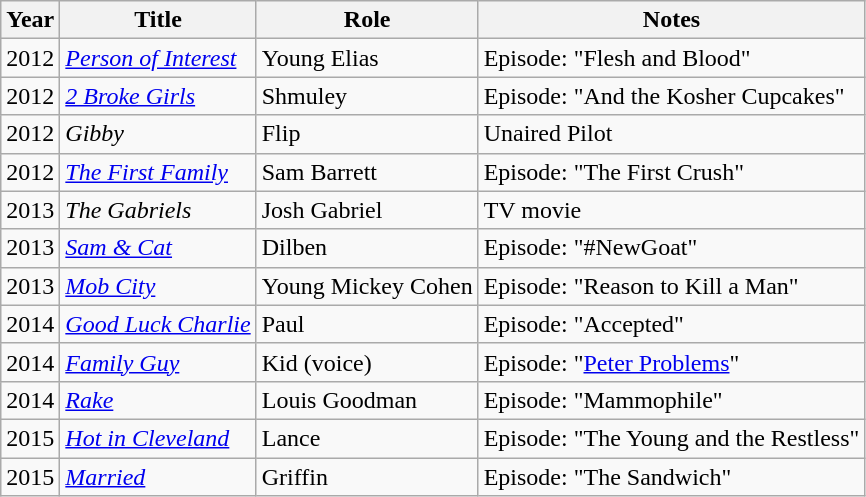<table class="wikitable sortable">
<tr>
<th>Year</th>
<th>Title</th>
<th>Role</th>
<th class="unsortable">Notes</th>
</tr>
<tr>
<td>2012</td>
<td><em><a href='#'>Person of Interest</a></em></td>
<td>Young Elias</td>
<td>Episode: "Flesh and Blood"</td>
</tr>
<tr>
<td>2012</td>
<td><em><a href='#'>2 Broke Girls</a></em></td>
<td>Shmuley</td>
<td>Episode: "And the Kosher Cupcakes"</td>
</tr>
<tr>
<td>2012</td>
<td><em>Gibby</em></td>
<td>Flip</td>
<td>Unaired Pilot</td>
</tr>
<tr>
<td>2012</td>
<td><em><a href='#'>The First Family</a></em></td>
<td>Sam Barrett</td>
<td>Episode: "The First Crush"</td>
</tr>
<tr>
<td>2013</td>
<td><em>The Gabriels</em></td>
<td>Josh Gabriel</td>
<td>TV movie</td>
</tr>
<tr>
<td>2013</td>
<td><em><a href='#'>Sam & Cat</a></em></td>
<td>Dilben</td>
<td>Episode: "#NewGoat"</td>
</tr>
<tr>
<td>2013</td>
<td><em><a href='#'>Mob City</a></em></td>
<td>Young Mickey Cohen</td>
<td>Episode: "Reason to Kill a Man"</td>
</tr>
<tr>
<td>2014</td>
<td><em><a href='#'>Good Luck Charlie</a></em></td>
<td>Paul</td>
<td>Episode: "Accepted"</td>
</tr>
<tr>
<td>2014</td>
<td><em><a href='#'>Family Guy</a></em></td>
<td>Kid (voice)</td>
<td>Episode: "<a href='#'>Peter Problems</a>"</td>
</tr>
<tr>
<td>2014</td>
<td><em><a href='#'>Rake</a></em></td>
<td>Louis Goodman</td>
<td>Episode: "Mammophile"</td>
</tr>
<tr>
<td>2015</td>
<td><em><a href='#'>Hot in Cleveland</a></em></td>
<td>Lance</td>
<td>Episode: "The Young and the Restless"</td>
</tr>
<tr>
<td>2015</td>
<td><em><a href='#'>Married</a></em></td>
<td>Griffin</td>
<td>Episode: "The Sandwich"</td>
</tr>
</table>
